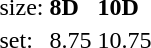<table style="margin-left:40px;">
<tr>
<td>size:</td>
<td><strong>8D</strong></td>
<td><strong>10D</strong></td>
</tr>
<tr>
<td>set:</td>
<td>8.75</td>
<td>10.75</td>
</tr>
</table>
